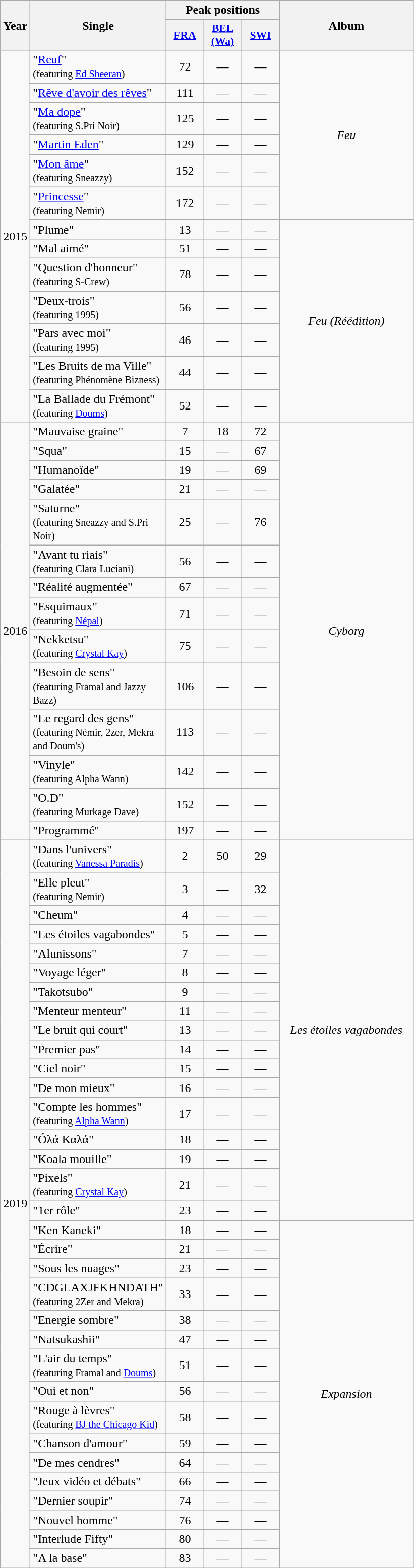<table class="wikitable">
<tr>
<th align="center" rowspan="2" width="10">Year</th>
<th align="center" rowspan="2" width="170">Single</th>
<th align="center" colspan="3" width="20">Peak positions</th>
<th align="center" rowspan="2" width="170">Album</th>
</tr>
<tr>
<th scope="col" style="width:3em;font-size:90%;"><a href='#'>FRA</a><br></th>
<th scope="col" style="width:3em;font-size:90%;"><a href='#'>BEL<br>(Wa)</a><br></th>
<th scope="col" style="width:3em;font-size:90%;"><a href='#'>SWI</a><br></th>
</tr>
<tr>
<td style="text-align:center;" rowspan=13>2015</td>
<td>"<a href='#'>Reuf</a>"<br><small>(featuring <a href='#'>Ed Sheeran</a>)</small></td>
<td style="text-align:center;">72</td>
<td style="text-align:center;">—</td>
<td style="text-align:center;">—</td>
<td style="text-align:center;" rowspan=6><em>Feu</em></td>
</tr>
<tr>
<td>"<a href='#'>Rêve d'avoir des rêves</a>"</td>
<td style="text-align:center;">111</td>
<td style="text-align:center;">—</td>
<td style="text-align:center;">—</td>
</tr>
<tr>
<td>"<a href='#'>Ma dope</a>"<br><small>(featuring S.Pri Noir)</small></td>
<td style="text-align:center;">125</td>
<td style="text-align:center;">—</td>
<td style="text-align:center;">—</td>
</tr>
<tr>
<td>"<a href='#'>Martin Eden</a>"</td>
<td style="text-align:center;">129</td>
<td style="text-align:center;">—</td>
<td style="text-align:center;">—</td>
</tr>
<tr>
<td>"<a href='#'>Mon âme</a>"<br><small>(featuring Sneazzy)</small></td>
<td style="text-align:center;">152</td>
<td style="text-align:center;">—</td>
<td style="text-align:center;">—</td>
</tr>
<tr>
<td>"<a href='#'>Princesse</a>" <br><small>(featuring Nemir)</small></td>
<td style="text-align:center;">172</td>
<td style="text-align:center;">—</td>
<td style="text-align:center;">—</td>
</tr>
<tr>
<td>"Plume"</td>
<td style="text-align:center;">13</td>
<td style="text-align:center;">—</td>
<td style="text-align:center;">—</td>
<td style="text-align:center;" rowspan=7><em>Feu (Réédition)</em></td>
</tr>
<tr>
<td>"Mal aimé"</td>
<td style="text-align:center;">51</td>
<td style="text-align:center;">—</td>
<td style="text-align:center;">—</td>
</tr>
<tr>
<td>"Question d'honneur"<br><small>(featuring S-Crew)</small></td>
<td style="text-align:center;">78</td>
<td style="text-align:center;">—</td>
<td style="text-align:center;">—</td>
</tr>
<tr>
<td>"Deux-trois"<br><small>(featuring 1995)</small></td>
<td style="text-align:center;">56</td>
<td style="text-align:center;">—</td>
<td style="text-align:center;">—</td>
</tr>
<tr>
<td>"Pars avec moi"<br><small>(featuring 1995)</small></td>
<td style="text-align:center;">46</td>
<td style="text-align:center;">—</td>
<td style="text-align:center;">—</td>
</tr>
<tr>
<td>"Les Bruits de ma Ville"<br><small>(featuring Phénomène Bizness)</small></td>
<td style="text-align:center;">44</td>
<td style="text-align:center;">—</td>
<td style="text-align:center;">—</td>
</tr>
<tr>
<td>"La Ballade du Frémont"<br><small>(featuring <a href='#'>Doums</a>)</small></td>
<td style="text-align:center;">52</td>
<td style="text-align:center;">—</td>
<td style="text-align:center;">—</td>
</tr>
<tr>
<td style="text-align:center;" rowspan=14>2016</td>
<td>"Mauvaise graine"</td>
<td style="text-align:center;">7</td>
<td style="text-align:center;">18</td>
<td style="text-align:center;">72</td>
<td style="text-align:center;" rowspan=14><em>Cyborg</em></td>
</tr>
<tr>
<td>"Squa"</td>
<td style="text-align:center;">15</td>
<td style="text-align:center;">—</td>
<td style="text-align:center;">67</td>
</tr>
<tr>
<td>"Humanoïde"</td>
<td style="text-align:center;">19</td>
<td style="text-align:center;">—</td>
<td style="text-align:center;">69</td>
</tr>
<tr>
<td>"Galatée"</td>
<td style="text-align:center;">21</td>
<td style="text-align:center;">—</td>
<td style="text-align:center;">—</td>
</tr>
<tr>
<td>"Saturne"<br><small>(featuring Sneazzy and S.Pri Noir)</small></td>
<td style="text-align:center;">25</td>
<td style="text-align:center;">—</td>
<td style="text-align:center;">76</td>
</tr>
<tr>
<td>"Avant tu riais"<br><small>(featuring Clara Luciani)</small></td>
<td style="text-align:center;">56</td>
<td style="text-align:center;">—</td>
<td style="text-align:center;">—</td>
</tr>
<tr>
<td>"Réalité augmentée"</td>
<td style="text-align:center;">67</td>
<td style="text-align:center;">—</td>
<td style="text-align:center;">—</td>
</tr>
<tr>
<td>"Esquimaux"<br><small>(featuring <a href='#'>Népal</a>)</small></td>
<td style="text-align:center;">71</td>
<td style="text-align:center;">—</td>
<td style="text-align:center;">—</td>
</tr>
<tr>
<td>"Nekketsu"<br><small>(featuring <a href='#'>Crystal Kay</a>)</small></td>
<td style="text-align:center;">75</td>
<td style="text-align:center;">—</td>
<td style="text-align:center;">—</td>
</tr>
<tr>
<td>"Besoin de sens"<br><small>(featuring Framal and Jazzy Bazz)</small></td>
<td style="text-align:center;">106</td>
<td style="text-align:center;">—</td>
<td style="text-align:center;">—</td>
</tr>
<tr>
<td>"Le regard des gens"<br><small>(featuring Némir, 2zer, Mekra and Doum's)</small></td>
<td style="text-align:center;">113</td>
<td style="text-align:center;">—</td>
<td style="text-align:center;">—</td>
</tr>
<tr>
<td>"Vinyle"<br><small>(featuring Alpha Wann)</small></td>
<td style="text-align:center;">142</td>
<td style="text-align:center;">—</td>
<td style="text-align:center;">—</td>
</tr>
<tr>
<td>"O.D"<br><small>(featuring Murkage Dave)</small></td>
<td style="text-align:center;">152</td>
<td style="text-align:center;">—</td>
<td style="text-align:center;">—</td>
</tr>
<tr>
<td>"Programmé"</td>
<td style="text-align:center;">197</td>
<td style="text-align:center;">—</td>
<td style="text-align:center;">—</td>
</tr>
<tr>
<td style="text-align:center;" rowspan="33">2019</td>
<td>"Dans l'univers" <br><small>(featuring <a href='#'>Vanessa Paradis</a>)</small></td>
<td style="text-align:center;">2</td>
<td style="text-align:center;">50</td>
<td style="text-align:center;">29</td>
<td style="text-align:center;" rowspan="17"><em>Les étoiles vagabondes</em></td>
</tr>
<tr>
<td>"Elle pleut" <br><small>(featuring Nemir)</small></td>
<td style="text-align:center;">3</td>
<td style="text-align:center;">—</td>
<td style="text-align:center;">32</td>
</tr>
<tr>
<td>"Cheum"</td>
<td style="text-align:center;">4</td>
<td style="text-align:center;">—</td>
<td style="text-align:center;">—</td>
</tr>
<tr>
<td>"Les étoiles vagabondes"</td>
<td style="text-align:center;">5</td>
<td style="text-align:center;">—</td>
<td style="text-align:center;">—</td>
</tr>
<tr>
<td>"Alunissons"</td>
<td style="text-align:center;">7</td>
<td style="text-align:center;">—</td>
<td style="text-align:center;">—</td>
</tr>
<tr>
<td>"Voyage léger"</td>
<td style="text-align:center;">8</td>
<td style="text-align:center;">—</td>
<td style="text-align:center;">—</td>
</tr>
<tr>
<td>"Takotsubo"</td>
<td style="text-align:center;">9</td>
<td style="text-align:center;">—</td>
<td style="text-align:center;">—</td>
</tr>
<tr>
<td>"Menteur menteur"</td>
<td style="text-align:center;">11</td>
<td style="text-align:center;">—</td>
<td style="text-align:center;">—</td>
</tr>
<tr>
<td>"Le bruit qui court"</td>
<td style="text-align:center;">13</td>
<td style="text-align:center;">—</td>
<td style="text-align:center;">—</td>
</tr>
<tr>
<td>"Premier pas"</td>
<td style="text-align:center;">14</td>
<td style="text-align:center;">—</td>
<td style="text-align:center;">—</td>
</tr>
<tr>
<td>"Ciel noir"</td>
<td style="text-align:center;">15</td>
<td style="text-align:center;">—</td>
<td style="text-align:center;">—</td>
</tr>
<tr>
<td>"De mon mieux"</td>
<td style="text-align:center;">16</td>
<td style="text-align:center;">—</td>
<td style="text-align:center;">—</td>
</tr>
<tr>
<td>"Compte les hommes" <br><small>(featuring <a href='#'>Alpha Wann</a>)</small></td>
<td style="text-align:center;">17</td>
<td style="text-align:center;">—</td>
<td style="text-align:center;">—</td>
</tr>
<tr>
<td>"Óλά Καλά"</td>
<td style="text-align:center;">18</td>
<td style="text-align:center;">—</td>
<td style="text-align:center;">—</td>
</tr>
<tr>
<td>"Koala mouille"</td>
<td style="text-align:center;">19</td>
<td style="text-align:center;">—</td>
<td style="text-align:center;">—</td>
</tr>
<tr>
<td>"Pixels" <br><small>(featuring <a href='#'>Crystal Kay</a>)</small></td>
<td style="text-align:center;">21</td>
<td style="text-align:center;">—</td>
<td style="text-align:center;">—</td>
</tr>
<tr>
<td>"1er rôle"</td>
<td style="text-align:center;">23</td>
<td style="text-align:center;">—</td>
<td style="text-align:center;">—</td>
</tr>
<tr>
<td>"Ken Kaneki"</td>
<td style="text-align:center;">18</td>
<td style="text-align:center;">—</td>
<td style="text-align:center;">—</td>
<td style="text-align:center;" rowspan="16"><em>Expansion</em></td>
</tr>
<tr>
<td>"Écrire"</td>
<td style="text-align:center;">21</td>
<td style="text-align:center;">—</td>
<td style="text-align:center;">—</td>
</tr>
<tr>
<td>"Sous les nuages"</td>
<td style="text-align:center;">23</td>
<td style="text-align:center;">—</td>
<td style="text-align:center;">—</td>
</tr>
<tr>
<td>"CDGLAXJFKHNDATH" <br><small>(featuring 2Zer and Mekra)</small></td>
<td style="text-align:center;">33</td>
<td style="text-align:center;">—</td>
<td style="text-align:center;">—</td>
</tr>
<tr>
<td>"Energie sombre"</td>
<td style="text-align:center;">38</td>
<td style="text-align:center;">—</td>
<td style="text-align:center;">—</td>
</tr>
<tr>
<td>"Natsukashii"</td>
<td style="text-align:center;">47</td>
<td style="text-align:center;">—</td>
<td style="text-align:center;">—</td>
</tr>
<tr>
<td>"L'air du temps"<br><small>(featuring Framal and <a href='#'>Doums</a>)</small></td>
<td style="text-align:center;">51</td>
<td style="text-align:center;">—</td>
<td style="text-align:center;">—</td>
</tr>
<tr>
<td>"Oui et non"</td>
<td style="text-align:center;">56</td>
<td style="text-align:center;">—</td>
<td style="text-align:center;">—</td>
</tr>
<tr>
<td>"Rouge à lèvres" <br><small>(featuring <a href='#'>BJ the Chicago Kid</a>)</small></td>
<td style="text-align:center;">58</td>
<td style="text-align:center;">—</td>
<td style="text-align:center;">—</td>
</tr>
<tr>
<td>"Chanson d'amour"</td>
<td style="text-align:center;">59</td>
<td style="text-align:center;">—</td>
<td style="text-align:center;">—</td>
</tr>
<tr>
<td>"De mes cendres"</td>
<td style="text-align:center;">64</td>
<td style="text-align:center;">—</td>
<td style="text-align:center;">—</td>
</tr>
<tr>
<td>"Jeux vidéo et débats"</td>
<td style="text-align:center;">66</td>
<td style="text-align:center;">—</td>
<td style="text-align:center;">—</td>
</tr>
<tr>
<td>"Dernier soupir"</td>
<td style="text-align:center;">74</td>
<td style="text-align:center;">—</td>
<td style="text-align:center;">—</td>
</tr>
<tr>
<td>"Nouvel homme"</td>
<td style="text-align:center;">76</td>
<td style="text-align:center;">—</td>
<td style="text-align:center;">—</td>
</tr>
<tr>
<td>"Interlude Fifty"</td>
<td style="text-align:center;">80</td>
<td style="text-align:center;">—</td>
<td style="text-align:center;">—</td>
</tr>
<tr>
<td>"A la base"</td>
<td style="text-align:center;">83</td>
<td style="text-align:center;">—</td>
<td style="text-align:center;">—</td>
</tr>
</table>
